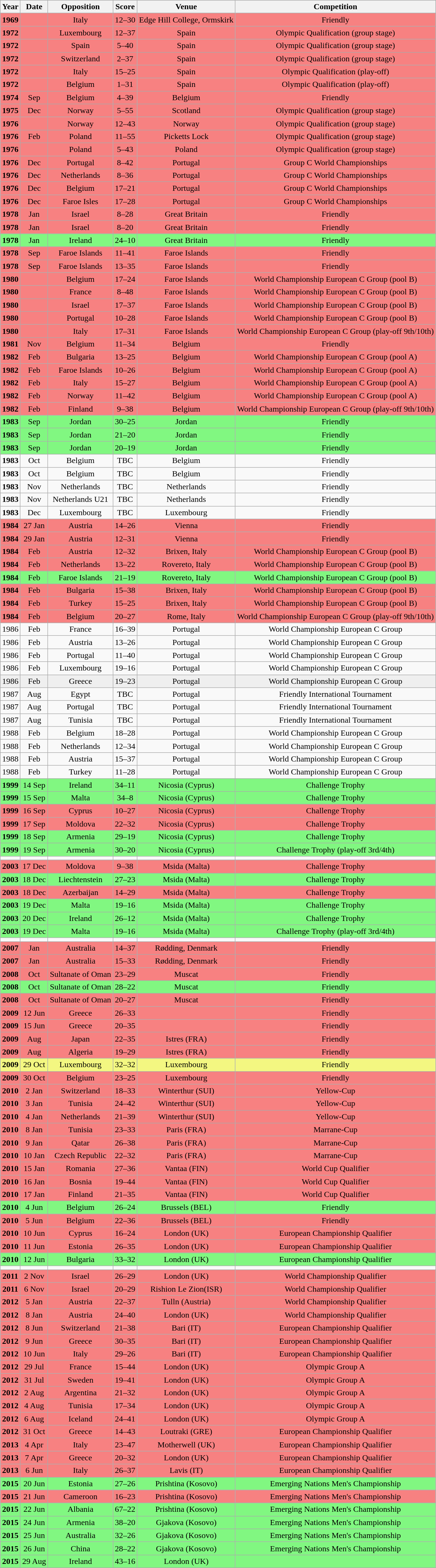<table class="wikitable sortable collapsible collapsed" style="text-align: center; font-size: 100%;">
<tr bgcolor="#efefef">
<th>Year</th>
<th>Date</th>
<th>Opposition</th>
<th>Score</th>
<th>Venue</th>
<th>Competition</th>
</tr>
<tr bgcolor="#F78181">
<td><strong>1969</strong></td>
<td></td>
<td>Italy</td>
<td>12–30</td>
<td>Edge Hill College, Ormskirk</td>
<td>Friendly</td>
</tr>
<tr bgcolor="#F78181">
<td><strong>1972</strong></td>
<td></td>
<td>Luxembourg</td>
<td>12–37</td>
<td>Spain</td>
<td>Olympic Qualification (group stage)</td>
</tr>
<tr bgcolor="#F78181">
<td><strong>1972</strong></td>
<td></td>
<td>Spain</td>
<td>5–40</td>
<td>Spain</td>
<td>Olympic Qualification (group stage)</td>
</tr>
<tr bgcolor="#F78181">
<td><strong>1972</strong></td>
<td></td>
<td>Switzerland</td>
<td>2–37</td>
<td>Spain</td>
<td>Olympic Qualification (group stage)</td>
</tr>
<tr bgcolor="#F78181">
<td><strong>1972</strong></td>
<td></td>
<td>Italy</td>
<td>15–25</td>
<td>Spain</td>
<td>Olympic Qualification (play-off)</td>
</tr>
<tr bgcolor="#F78181">
<td><strong>1972</strong></td>
<td></td>
<td>Belgium</td>
<td>1–31</td>
<td>Spain</td>
<td>Olympic Qualification (play-off)</td>
</tr>
<tr bgcolor="#F78181">
<td><strong>1974</strong></td>
<td>Sep</td>
<td>Belgium</td>
<td>4–39</td>
<td>Belgium</td>
<td>Friendly</td>
</tr>
<tr bgcolor="#F78181">
<td><strong>1975</strong></td>
<td>Dec</td>
<td>Norway</td>
<td>5–55</td>
<td>Scotland</td>
<td>Olympic Qualification (group stage)</td>
</tr>
<tr bgcolor="#F78181">
<td><strong>1976</strong></td>
<td></td>
<td>Norway</td>
<td>12–43</td>
<td>Norway</td>
<td>Olympic Qualification (group stage)</td>
</tr>
<tr bgcolor="#F78181">
<td><strong>1976</strong></td>
<td>Feb</td>
<td>Poland</td>
<td>11–55</td>
<td>Picketts Lock</td>
<td>Olympic Qualification (group stage)</td>
</tr>
<tr bgcolor="#F78181">
<td><strong>1976</strong></td>
<td></td>
<td>Poland</td>
<td>5–43</td>
<td>Poland</td>
<td>Olympic Qualification (group stage)</td>
</tr>
<tr bgcolor="#F78181">
<td><strong>1976</strong></td>
<td>Dec</td>
<td>Portugal</td>
<td>8–42</td>
<td>Portugal</td>
<td>Group C World Championships</td>
</tr>
<tr bgcolor="#F78181">
<td><strong>1976</strong></td>
<td>Dec</td>
<td>Netherlands</td>
<td>8–36</td>
<td>Portugal</td>
<td>Group C World Championships</td>
</tr>
<tr bgcolor="#F78181">
<td><strong>1976</strong></td>
<td>Dec</td>
<td>Belgium</td>
<td>17–21</td>
<td>Portugal</td>
<td>Group C World Championships</td>
</tr>
<tr bgcolor="#F78181">
<td><strong>1976</strong></td>
<td>Dec</td>
<td>Faroe Isles</td>
<td>17–28</td>
<td>Portugal</td>
<td>Group C World Championships</td>
</tr>
<tr bgcolor="#F78181">
<td><strong>1978</strong></td>
<td>Jan</td>
<td>Israel</td>
<td>8–28</td>
<td>Great Britain</td>
<td>Friendly</td>
</tr>
<tr bgcolor="#F78181">
<td><strong>1978</strong></td>
<td>Jan</td>
<td>Israel</td>
<td>8–20</td>
<td>Great Britain</td>
<td>Friendly</td>
</tr>
<tr bgcolor="#81F781">
<td><strong>1978</strong></td>
<td>Jan</td>
<td>Ireland</td>
<td>24–10</td>
<td>Great Britain</td>
<td>Friendly</td>
</tr>
<tr bgcolor="#F78181">
<td><strong>1978</strong></td>
<td>Sep</td>
<td>Faroe Islands</td>
<td>11–41</td>
<td>Faroe Islands</td>
<td>Friendly</td>
</tr>
<tr bgcolor="#F78181">
<td><strong>1978</strong></td>
<td>Sep</td>
<td>Faroe Islands</td>
<td>13–35</td>
<td>Faroe Islands</td>
<td>Friendly</td>
</tr>
<tr bgcolor="#F78181">
<td><strong>1980</strong></td>
<td></td>
<td>Belgium</td>
<td>17–24</td>
<td>Faroe Islands</td>
<td>World Championship European C Group (pool B)</td>
</tr>
<tr bgcolor="#F78181">
<td><strong>1980</strong></td>
<td></td>
<td>France</td>
<td>8–48</td>
<td>Faroe Islands</td>
<td>World Championship European C Group (pool B)</td>
</tr>
<tr bgcolor="#F78181">
<td><strong>1980</strong></td>
<td></td>
<td>Israel</td>
<td>17–37</td>
<td>Faroe Islands</td>
<td>World Championship European C Group (pool B)</td>
</tr>
<tr bgcolor="#F78181">
<td><strong>1980</strong></td>
<td></td>
<td>Portugal</td>
<td>10–28</td>
<td>Faroe Islands</td>
<td>World Championship European C Group (pool B)</td>
</tr>
<tr bgcolor="#F78181">
<td><strong>1980</strong></td>
<td></td>
<td>Italy</td>
<td>17–31</td>
<td>Faroe Islands</td>
<td>World Championship European C Group (play-off 9th/10th)</td>
</tr>
<tr bgcolor="#F78181">
<td><strong>1981</strong></td>
<td>Nov</td>
<td>Belgium</td>
<td>11–34</td>
<td>Belgium</td>
<td>Friendly</td>
</tr>
<tr bgcolor="#F78181">
<td><strong>1982</strong></td>
<td>Feb</td>
<td>Bulgaria</td>
<td>13–25</td>
<td>Belgium</td>
<td>World Championship European C Group (pool A)</td>
</tr>
<tr bgcolor="#F78181">
<td><strong>1982</strong></td>
<td>Feb</td>
<td>Faroe Islands</td>
<td>10–26</td>
<td>Belgium</td>
<td>World Championship European C Group (pool A)</td>
</tr>
<tr bgcolor="#F78181">
<td><strong>1982</strong></td>
<td>Feb</td>
<td>Italy</td>
<td>15–27</td>
<td>Belgium</td>
<td>World Championship European C Group (pool A)</td>
</tr>
<tr bgcolor="#F78181">
<td><strong>1982</strong></td>
<td>Feb</td>
<td>Norway</td>
<td>11–42</td>
<td>Belgium</td>
<td>World Championship European C Group (pool A)</td>
</tr>
<tr bgcolor="#F78181">
<td><strong>1982</strong></td>
<td>Feb</td>
<td>Finland</td>
<td>9–38</td>
<td>Belgium</td>
<td>World Championship European C Group (play-off 9th/10th)</td>
</tr>
<tr bgcolor="#81F781">
<td><strong>1983</strong></td>
<td>Sep</td>
<td>Jordan</td>
<td>30–25</td>
<td>Jordan</td>
<td>Friendly</td>
</tr>
<tr bgcolor="#81F781">
<td><strong>1983</strong></td>
<td>Sep</td>
<td>Jordan</td>
<td>21–20</td>
<td>Jordan</td>
<td>Friendly</td>
</tr>
<tr bgcolor="#81F781">
<td><strong>1983</strong></td>
<td>Sep</td>
<td>Jordan</td>
<td>20–19</td>
<td>Jordan</td>
<td>Friendly</td>
</tr>
<tr>
<td><strong>1983</strong></td>
<td>Oct</td>
<td>Belgium</td>
<td>TBC</td>
<td>Belgium</td>
<td>Friendly</td>
</tr>
<tr>
<td><strong>1983</strong></td>
<td>Oct</td>
<td>Belgium</td>
<td>TBC</td>
<td>Belgium</td>
<td>Friendly</td>
</tr>
<tr>
<td><strong>1983</strong></td>
<td>Nov</td>
<td>Netherlands</td>
<td>TBC</td>
<td>Netherlands</td>
<td>Friendly</td>
</tr>
<tr>
<td><strong>1983</strong></td>
<td>Nov</td>
<td>Netherlands U21</td>
<td>TBC</td>
<td>Netherlands</td>
<td>Friendly</td>
</tr>
<tr>
<td><strong>1983</strong></td>
<td>Dec</td>
<td>Luxembourg</td>
<td>TBC</td>
<td>Luxembourg</td>
<td>Friendly</td>
</tr>
<tr bgcolor="#F78181">
<td><strong>1984</strong></td>
<td>27 Jan</td>
<td>Austria</td>
<td>14–26</td>
<td>Vienna</td>
<td>Friendly</td>
</tr>
<tr bgcolor="#F78181">
<td><strong>1984</strong></td>
<td>29 Jan</td>
<td>Austria</td>
<td>12–31</td>
<td>Vienna</td>
<td>Friendly</td>
</tr>
<tr bgcolor="#F78181">
<td><strong>1984</strong></td>
<td>Feb</td>
<td>Austria</td>
<td>12–32</td>
<td>Brixen, Italy</td>
<td>World Championship European C Group (pool B)</td>
</tr>
<tr bgcolor="#F78181">
<td><strong>1984</strong></td>
<td>Feb</td>
<td>Netherlands</td>
<td>13–22</td>
<td>Rovereto, Italy</td>
<td>World Championship European C Group (pool B)</td>
</tr>
<tr bgcolor="#81F781">
<td><strong>1984</strong></td>
<td>Feb</td>
<td>Faroe Islands</td>
<td>21–19</td>
<td>Rovereto, Italy</td>
<td>World Championship European C Group (pool B)</td>
</tr>
<tr bgcolor="#F78181">
<td><strong>1984</strong></td>
<td>Feb</td>
<td>Bulgaria</td>
<td>15–38</td>
<td>Brixen, Italy</td>
<td>World Championship European C Group (pool B)</td>
</tr>
<tr bgcolor="#F78181">
<td><strong>1984</strong></td>
<td>Feb</td>
<td>Turkey</td>
<td>15–25</td>
<td>Brixen, Italy</td>
<td>World Championship European C Group (pool B)</td>
</tr>
<tr bgcolor="#F78181">
<td><strong>1984</strong></td>
<td>Feb</td>
<td>Belgium</td>
<td>20–27</td>
<td>Rome, Italy</td>
<td>World Championship European C Group (play-off 9th/10th)</td>
</tr>
<tr>
<td>1986</td>
<td>Feb</td>
<td>France</td>
<td>16–39</td>
<td>Portugal</td>
<td>World Championship European C Group</td>
</tr>
<tr>
<td>1986</td>
<td>Feb</td>
<td>Austria</td>
<td>13–26</td>
<td>Portugal</td>
<td>World Championship European C Group</td>
</tr>
<tr>
<td>1986</td>
<td>Feb</td>
<td>Portugal</td>
<td>11–40</td>
<td>Portugal</td>
<td>World Championship European C Group</td>
</tr>
<tr>
<td>1986</td>
<td>Feb</td>
<td>Luxembourg</td>
<td>19–16</td>
<td>Portugal</td>
<td>World Championship European C Group</td>
</tr>
<tr bgcolor="#efefef">
<td>1986</td>
<td>Feb</td>
<td>Greece</td>
<td>19–23</td>
<td>Portugal</td>
<td>World Championship European C Group</td>
</tr>
<tr>
<td>1987</td>
<td>Aug</td>
<td>Egypt</td>
<td>TBC</td>
<td>Portugal</td>
<td>Friendly International Tournament</td>
</tr>
<tr>
<td>1987</td>
<td>Aug</td>
<td>Portugal</td>
<td>TBC</td>
<td>Portugal</td>
<td>Friendly International Tournament</td>
</tr>
<tr>
<td>1987</td>
<td>Aug</td>
<td>Tunisia</td>
<td>TBC</td>
<td>Portugal</td>
<td>Friendly International Tournament</td>
</tr>
<tr>
<td>1988</td>
<td>Feb</td>
<td>Belgium</td>
<td>18–28</td>
<td>Portugal</td>
<td>World Championship European C Group</td>
</tr>
<tr>
<td>1988</td>
<td>Feb</td>
<td>Netherlands</td>
<td>12–34</td>
<td>Portugal</td>
<td>World Championship European C Group</td>
</tr>
<tr>
<td>1988</td>
<td>Feb</td>
<td>Austria</td>
<td>15–37</td>
<td>Portugal</td>
<td>World Championship European C Group</td>
</tr>
<tr>
<td>1988</td>
<td>Feb</td>
<td>Turkey</td>
<td>11–28</td>
<td>Portugal</td>
<td>World Championship European C Group</td>
</tr>
<tr bgcolor="#81F781">
<td><strong>1999</strong></td>
<td>14 Sep</td>
<td>Ireland</td>
<td>34–11</td>
<td>Nicosia (Cyprus)</td>
<td>Challenge Trophy</td>
</tr>
<tr bgcolor="#81F781">
<td><strong>1999</strong></td>
<td>15 Sep</td>
<td>Malta</td>
<td>34–8</td>
<td>Nicosia (Cyprus)</td>
<td>Challenge Trophy</td>
</tr>
<tr bgcolor="#F78181">
<td><strong>1999</strong></td>
<td>16 Sep</td>
<td>Cyprus</td>
<td>10–27</td>
<td>Nicosia (Cyprus)</td>
<td>Challenge Trophy</td>
</tr>
<tr bgcolor="#F78181">
<td><strong>1999</strong></td>
<td>17 Sep</td>
<td>Moldova</td>
<td>22–32</td>
<td>Nicosia (Cyprus)</td>
<td>Challenge Trophy</td>
</tr>
<tr bgcolor="#81F781">
<td><strong>1999</strong></td>
<td>18 Sep</td>
<td>Armenia</td>
<td>29–19</td>
<td>Nicosia (Cyprus)</td>
<td>Challenge Trophy</td>
</tr>
<tr bgcolor="#81F781">
<td><strong>1999</strong></td>
<td>19 Sep</td>
<td>Armenia</td>
<td>30–20</td>
<td>Nicosia (Cyprus)</td>
<td>Challenge Trophy (play-off 3rd/4th)</td>
</tr>
<tr>
<td></td>
<td></td>
<td></td>
<td></td>
<td></td>
<td></td>
</tr>
<tr>
</tr>
<tr bgcolor="#F78181">
<td><strong>2003</strong></td>
<td>17 Dec</td>
<td>Moldova</td>
<td>9–38</td>
<td>Msida (Malta)</td>
<td>Challenge Trophy</td>
</tr>
<tr bgcolor="#81F781">
<td><strong>2003</strong></td>
<td>18 Dec</td>
<td>Liechtenstein</td>
<td>27–23</td>
<td>Msida (Malta)</td>
<td>Challenge Trophy</td>
</tr>
<tr bgcolor="#F78181">
<td><strong>2003</strong></td>
<td>18 Dec</td>
<td>Azerbaijan</td>
<td>14–29</td>
<td>Msida (Malta)</td>
<td>Challenge Trophy</td>
</tr>
<tr bgcolor="#81F781">
<td><strong>2003</strong></td>
<td>19 Dec</td>
<td>Malta</td>
<td>19–16</td>
<td>Msida (Malta)</td>
<td>Challenge Trophy</td>
</tr>
<tr bgcolor="#81F781">
<td><strong>2003</strong></td>
<td>20 Dec</td>
<td>Ireland</td>
<td>26–12</td>
<td>Msida (Malta)</td>
<td>Challenge Trophy</td>
</tr>
<tr bgcolor="#81F781">
<td><strong>2003</strong></td>
<td>19 Dec</td>
<td>Malta</td>
<td>19–16</td>
<td>Msida (Malta)</td>
<td>Challenge Trophy (play-off 3rd/4th)</td>
</tr>
<tr>
<td></td>
<td></td>
<td></td>
<td></td>
<td></td>
<td></td>
</tr>
<tr bgcolor="#F78181">
<td><strong>2007</strong></td>
<td>Jan</td>
<td>Australia</td>
<td>14–37</td>
<td>Rødding, Denmark</td>
<td>Friendly</td>
</tr>
<tr bgcolor="#F78181">
<td><strong>2007</strong></td>
<td>Jan</td>
<td>Australia</td>
<td>15–33</td>
<td>Rødding, Denmark</td>
<td>Friendly</td>
</tr>
<tr bgcolor="#F78181">
<td><strong>2008</strong></td>
<td>Oct</td>
<td>Sultanate of Oman</td>
<td>23–29</td>
<td>Muscat</td>
<td>Friendly</td>
</tr>
<tr bgcolor="#81F781">
<td><strong>2008</strong></td>
<td>Oct</td>
<td>Sultanate of Oman</td>
<td>28–22</td>
<td>Muscat</td>
<td>Friendly</td>
</tr>
<tr bgcolor="#F78181">
<td><strong>2008</strong></td>
<td>Oct</td>
<td>Sultanate of Oman</td>
<td>20–27</td>
<td>Muscat</td>
<td>Friendly</td>
</tr>
<tr bgcolor="#F78181">
<td><strong>2009</strong></td>
<td>12 Jun</td>
<td>Greece</td>
<td>26–33</td>
<td></td>
<td>Friendly</td>
</tr>
<tr bgcolor="#F78181">
<td><strong>2009</strong></td>
<td>15 Jun</td>
<td>Greece</td>
<td>20–35</td>
<td></td>
<td>Friendly</td>
</tr>
<tr bgcolor="#F78181">
<td><strong>2009</strong></td>
<td>Aug</td>
<td>Japan</td>
<td>22–35</td>
<td>Istres (FRA)</td>
<td>Friendly</td>
</tr>
<tr bgcolor="#F78181">
<td><strong>2009</strong></td>
<td>Aug</td>
<td>Algeria</td>
<td>19–29</td>
<td>Istres (FRA)</td>
<td>Friendly</td>
</tr>
<tr bgcolor="#F3F781">
<td><strong>2009</strong></td>
<td>29 Oct</td>
<td>Luxembourg</td>
<td>32–32</td>
<td>Luxembourg</td>
<td>Friendly</td>
</tr>
<tr bgcolor="#F78181">
<td><strong>2009</strong></td>
<td>30 Oct</td>
<td>Belgium</td>
<td>23–25</td>
<td>Luxembourg</td>
<td>Friendly</td>
</tr>
<tr bgcolor="#F78181">
<td><strong>2010</strong></td>
<td>2 Jan</td>
<td>Switzerland</td>
<td>18–33</td>
<td>Winterthur (SUI)</td>
<td>Yellow-Cup</td>
</tr>
<tr bgcolor="#F78181">
<td><strong>2010</strong></td>
<td>3 Jan</td>
<td>Tunisia</td>
<td>24–42</td>
<td>Winterthur (SUI)</td>
<td>Yellow-Cup</td>
</tr>
<tr bgcolor="#F78181">
<td><strong>2010</strong></td>
<td>4 Jan</td>
<td>Netherlands</td>
<td>21–39</td>
<td>Winterthur (SUI)</td>
<td>Yellow-Cup</td>
</tr>
<tr bgcolor="#F78181">
<td><strong>2010</strong></td>
<td>8 Jan</td>
<td>Tunisia</td>
<td>23–33</td>
<td>Paris (FRA)</td>
<td>Marrane-Cup</td>
</tr>
<tr bgcolor="#F78181">
<td><strong>2010</strong></td>
<td>9 Jan</td>
<td>Qatar</td>
<td>26–38</td>
<td>Paris (FRA)</td>
<td>Marrane-Cup</td>
</tr>
<tr bgcolor="#F78181">
<td><strong>2010</strong></td>
<td>10 Jan</td>
<td>Czech Republic</td>
<td>22–32</td>
<td>Paris (FRA)</td>
<td>Marrane-Cup</td>
</tr>
<tr bgcolor="#F78181">
<td><strong>2010</strong></td>
<td>15 Jan</td>
<td>Romania</td>
<td>27–36</td>
<td>Vantaa (FIN)</td>
<td>World Cup Qualifier</td>
</tr>
<tr bgcolor="#F78181">
<td><strong>2010</strong></td>
<td>16 Jan</td>
<td>Bosnia</td>
<td>19–44</td>
<td>Vantaa (FIN)</td>
<td>World Cup Qualifier</td>
</tr>
<tr bgcolor="#F78181">
<td><strong>2010</strong></td>
<td>17 Jan</td>
<td>Finland</td>
<td>21–35</td>
<td>Vantaa (FIN)</td>
<td>World Cup Qualifier</td>
</tr>
<tr bgcolor="#81F781">
<td><strong>2010</strong></td>
<td>4 Jun</td>
<td>Belgium</td>
<td>26–24</td>
<td>Brussels (BEL)</td>
<td>Friendly</td>
</tr>
<tr bgcolor="#F78181">
<td><strong>2010</strong></td>
<td>5 Jun</td>
<td>Belgium</td>
<td>22–36</td>
<td>Brussels (BEL)</td>
<td>Friendly</td>
</tr>
<tr bgcolor="#F78181">
<td><strong>2010</strong></td>
<td>10 Jun</td>
<td>Cyprus</td>
<td>16–24</td>
<td>London (UK)</td>
<td>European Championship Qualifier</td>
</tr>
<tr bgcolor="#F78181">
<td><strong>2010</strong></td>
<td>11 Jun</td>
<td>Estonia</td>
<td>26–35</td>
<td>London (UK)</td>
<td>European Championship Qualifier</td>
</tr>
<tr bgcolor="#81F781">
<td><strong>2010</strong></td>
<td>12 Jun</td>
<td>Bulgaria</td>
<td>33–32</td>
<td>London (UK)</td>
<td>European Championship Qualifier</td>
</tr>
<tr>
<td></td>
<td></td>
<td></td>
<td></td>
<td></td>
<td></td>
</tr>
<tr bgcolor="#F78181">
<td><strong>2011</strong></td>
<td>2 Nov</td>
<td>Israel</td>
<td>26–29</td>
<td>London (UK)</td>
<td>World Championship Qualifier</td>
</tr>
<tr bgcolor="#F78181">
<td><strong>2011</strong></td>
<td>6 Nov</td>
<td>Israel</td>
<td>20–29</td>
<td>Rishion Le Zion(ISR)</td>
<td>World Championship Qualifier</td>
</tr>
<tr bgcolor="#F78181">
<td><strong>2012</strong></td>
<td>5 Jan</td>
<td>Austria</td>
<td>22–37</td>
<td>Tulln (Austria)</td>
<td>World Championship Qualifier</td>
</tr>
<tr bgcolor="#F78181">
<td><strong>2012</strong></td>
<td>8 Jan</td>
<td>Austria</td>
<td>24–40</td>
<td>London (UK)</td>
<td>World Championship Qualifier</td>
</tr>
<tr bgcolor="#F78181">
<td><strong>2012</strong></td>
<td>8 Jun</td>
<td>Switzerland</td>
<td>21–38</td>
<td>Bari (IT)</td>
<td>European Championship Qualifier</td>
</tr>
<tr bgcolor="#F78181">
<td><strong>2012</strong></td>
<td>9 Jun</td>
<td>Greece</td>
<td>30–35</td>
<td>Bari (IT)</td>
<td>European Championship Qualifier</td>
</tr>
<tr bgcolor="#F78181">
<td><strong>2012</strong></td>
<td>10 Jun</td>
<td>Italy</td>
<td>29–26</td>
<td>Bari (IT)</td>
<td>European Championship Qualifier</td>
</tr>
<tr bgcolor="#F78181">
<td><strong>2012</strong></td>
<td>29 Jul</td>
<td>France</td>
<td>15–44</td>
<td>London (UK)</td>
<td>Olympic Group A</td>
</tr>
<tr bgcolor="#F78181">
<td><strong>2012</strong></td>
<td>31 Jul</td>
<td>Sweden</td>
<td>19–41</td>
<td>London (UK)</td>
<td>Olympic Group A</td>
</tr>
<tr bgcolor="#F78181">
<td><strong>2012</strong></td>
<td>2 Aug</td>
<td>Argentina</td>
<td>21–32</td>
<td>London (UK)</td>
<td>Olympic Group A</td>
</tr>
<tr bgcolor="#F78181">
<td><strong>2012</strong></td>
<td>4 Aug</td>
<td>Tunisia</td>
<td>17–34</td>
<td>London (UK)</td>
<td>Olympic Group A</td>
</tr>
<tr bgcolor="#F78181">
<td><strong>2012</strong></td>
<td>6 Aug</td>
<td>Iceland</td>
<td>24–41</td>
<td>London (UK)</td>
<td>Olympic Group A</td>
</tr>
<tr bgcolor="#F78181">
<td><strong>2012</strong></td>
<td>31 Oct</td>
<td>Greece</td>
<td>14–43</td>
<td>Loutraki (GRE)</td>
<td>European Championship Qualifier</td>
</tr>
<tr bgcolor="#F78181">
<td><strong>2013</strong></td>
<td>4 Apr</td>
<td>Italy</td>
<td>23–47</td>
<td>Motherwell (UK)</td>
<td>European Championship Qualifier</td>
</tr>
<tr bgcolor="#F78181">
<td><strong>2013</strong></td>
<td>7 Apr</td>
<td>Greece</td>
<td>20–32</td>
<td>London (UK)</td>
<td>European Championship Qualifier</td>
</tr>
<tr bgcolor="#F78181">
<td><strong>2013</strong></td>
<td>6 Jun</td>
<td>Italy</td>
<td>26–37</td>
<td>Lavis (IT)</td>
<td>European Championship Qualifier</td>
</tr>
<tr bgcolor="#81F781">
<td><strong>2015</strong></td>
<td>20 Jun</td>
<td>Estonia</td>
<td>27–26</td>
<td>Prishtina (Kosovo)</td>
<td>Emerging Nations Men's Championship</td>
</tr>
<tr bgcolor="#F78181">
<td><strong>2015</strong></td>
<td>21 Jun</td>
<td>Cameroon</td>
<td>16–23</td>
<td>Prishtina (Kosovo)</td>
<td>Emerging Nations Men's Championship</td>
</tr>
<tr bgcolor="#81F781">
<td><strong>2015</strong></td>
<td>22 Jun</td>
<td>Albania</td>
<td>67–22</td>
<td>Prishtina (Kosovo)</td>
<td>Emerging Nations Men's Championship</td>
</tr>
<tr bgcolor="#81F781">
<td><strong>2015</strong></td>
<td>24 Jun</td>
<td>Armenia</td>
<td>38–20</td>
<td>Gjakova (Kosovo)</td>
<td>Emerging Nations Men's Championship</td>
</tr>
<tr bgcolor="#81F781">
<td><strong>2015</strong></td>
<td>25 Jun</td>
<td>Australia</td>
<td>32–26</td>
<td>Gjakova (Kosovo)</td>
<td>Emerging Nations Men's Championship</td>
</tr>
<tr bgcolor="#81F781">
<td><strong>2015</strong></td>
<td>26 Jun</td>
<td>China</td>
<td>28–22</td>
<td>Gjakova (Kosovo)</td>
<td>Emerging Nations Men's Championship</td>
</tr>
<tr bgcolor="#81F781">
<td><strong>2015</strong></td>
<td>29 Aug</td>
<td>Ireland</td>
<td>43–16</td>
<td>London (UK)</td>
<td></td>
</tr>
</table>
